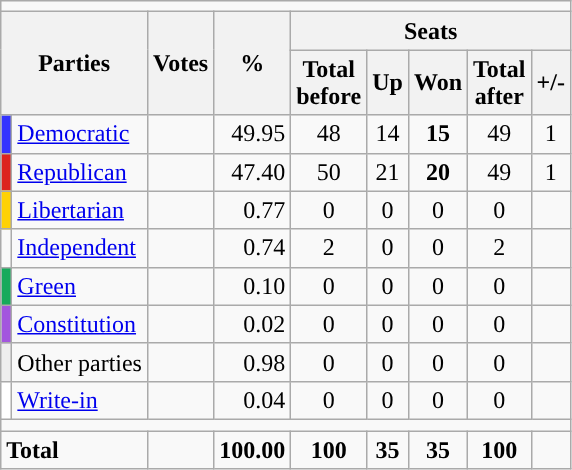<table class="wikitable centre" style="text-align: center;">
<tr>
<td colspan=10 align="center"></td>
</tr>
<tr>
<th scope=col colspan=2 rowspan=2>Parties</th>
<th scope=col rowspan=2>Votes</th>
<th scope=col rowspan=2>%</th>
<th scope=col colspan=5>Seats</th>
</tr>
<tr>
<th scope="col">Total<br>before</th>
<th scope="col">Up</th>
<th scope="col">Won</th>
<th scope="col">Total<br>after</th>
<th scope="col">+/-</th>
</tr>
<tr>
<td bgcolor=#3333FF></td>
<td align=left><a href='#'>Democratic</a></td>
<td align=right></td>
<td align=right>49.95</td>
<td>48</td>
<td>14</td>
<td><strong>15</strong></td>
<td>49</td>
<td> 1</td>
</tr>
<tr>
<td bgcolor=#DC241f></td>
<td align=left><a href='#'>Republican</a></td>
<td align=right></td>
<td align=right>47.40</td>
<td>50</td>
<td>21</td>
<td><strong>20</strong></td>
<td>49</td>
<td> 1</td>
</tr>
<tr>
<td bgcolor="#FED105"></td>
<td align="left"><a href='#'>Libertarian</a></td>
<td align="right"></td>
<td align="right">0.77</td>
<td>0</td>
<td>0</td>
<td>0</td>
<td>0</td>
<td></td>
</tr>
<tr>
<td></td>
<td align="left"><a href='#'>Independent</a></td>
<td align="right"></td>
<td align="right">0.74</td>
<td>2</td>
<td>0</td>
<td>0</td>
<td>2</td>
<td></td>
</tr>
<tr>
<td bgcolor="#17aa5c"></td>
<td align="left"><a href='#'>Green</a></td>
<td align="right"></td>
<td align="right">0.10</td>
<td>0</td>
<td>0</td>
<td>0</td>
<td>0</td>
<td></td>
</tr>
<tr>
<td bgcolor="#A356DE"></td>
<td align="left"><a href='#'>Constitution</a></td>
<td align="right"></td>
<td align="right">0.02</td>
<td>0</td>
<td>0</td>
<td>0</td>
<td>0</td>
<td></td>
</tr>
<tr>
<td bgcolor=#EEEEEE></td>
<td align=left>Other parties</td>
<td align=right></td>
<td align=right>0.98</td>
<td>0</td>
<td>0</td>
<td>0</td>
<td>0</td>
<td></td>
</tr>
<tr>
<td bgcolor=#FFFFFF></td>
<td align=left><a href='#'>Write-in</a></td>
<td align=right></td>
<td align=right>0.04</td>
<td>0</td>
<td>0</td>
<td>0</td>
<td>0</td>
<td></td>
</tr>
<tr>
<td colspan="10"></td>
</tr>
<tr style="font-weight:bold;">
<td align=left colspan=2>Total</td>
<td align=right></td>
<td align=right>100.00</td>
<td>100</td>
<td>35</td>
<td>35</td>
<td>100</td>
<td></td>
</tr>
</table>
